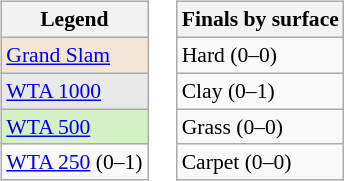<table>
<tr valign=top>
<td><br><table class=wikitable style="font-size:90%">
<tr>
<th>Legend</th>
</tr>
<tr style="background:#f3e6d7;">
<td><a href='#'>Grand Slam</a></td>
</tr>
<tr style="background:#e9e9e9;">
<td><a href='#'>WTA 1000</a></td>
</tr>
<tr style="background:#d4f1c5;">
<td><a href='#'>WTA 500</a></td>
</tr>
<tr>
<td><a href='#'>WTA 250</a> (0–1)</td>
</tr>
</table>
</td>
<td><br><table class=wikitable style="font-size:90%">
<tr>
<th>Finals by surface</th>
</tr>
<tr>
<td>Hard (0–0)</td>
</tr>
<tr>
<td>Clay (0–1)</td>
</tr>
<tr>
<td>Grass (0–0)</td>
</tr>
<tr>
<td>Carpet (0–0)</td>
</tr>
</table>
</td>
</tr>
</table>
